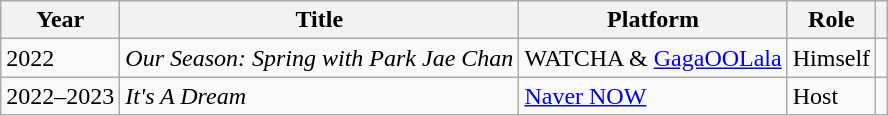<table class="wikitable sortable">
<tr>
<th>Year</th>
<th>Title</th>
<th>Platform</th>
<th>Role</th>
<th></th>
</tr>
<tr>
<td>2022</td>
<td><em>Our Season: Spring with Park Jae Chan</em></td>
<td>WATCHA & <a href='#'>GagaOOLala</a></td>
<td>Himself</td>
<td></td>
</tr>
<tr>
<td>2022–2023</td>
<td><em>It's A Dream</em></td>
<td><a href='#'>Naver NOW</a></td>
<td>Host</td>
<td></td>
</tr>
</table>
